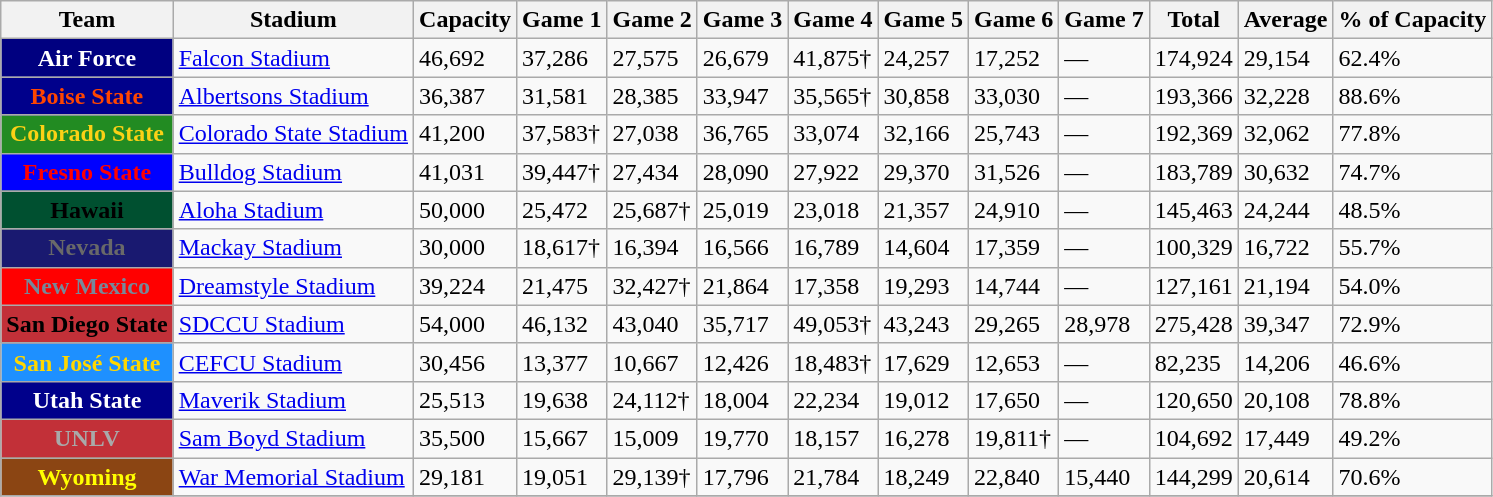<table class="wikitable sortable">
<tr>
<th>Team</th>
<th>Stadium</th>
<th>Capacity</th>
<th>Game 1</th>
<th>Game 2</th>
<th>Game 3</th>
<th>Game 4</th>
<th>Game 5</th>
<th>Game 6</th>
<th>Game 7</th>
<th>Total</th>
<th>Average</th>
<th>% of Capacity</th>
</tr>
<tr>
<th style="background:#000080; color:#FFFFFF;">Air Force</th>
<td><a href='#'>Falcon Stadium</a></td>
<td>46,692</td>
<td>37,286</td>
<td>27,575</td>
<td>26,679</td>
<td>41,875†</td>
<td>24,257</td>
<td>17,252</td>
<td>—</td>
<td>174,924</td>
<td>29,154</td>
<td>62.4%</td>
</tr>
<tr>
<th style="background:#00008B; color:#FF4500;">Boise State</th>
<td><a href='#'>Albertsons Stadium</a></td>
<td>36,387</td>
<td>31,581</td>
<td>28,385</td>
<td>33,947</td>
<td>35,565†</td>
<td>30,858</td>
<td>33,030</td>
<td>—</td>
<td>193,366</td>
<td>32,228</td>
<td>88.6%</td>
</tr>
<tr>
<th style="background:#228B22; color:#FCD116;">Colorado State</th>
<td><a href='#'>Colorado State Stadium</a></td>
<td>41,200</td>
<td>37,583†</td>
<td>27,038</td>
<td>36,765</td>
<td>33,074</td>
<td>32,166</td>
<td>25,743</td>
<td>—</td>
<td>192,369</td>
<td>32,062</td>
<td>77.8%</td>
</tr>
<tr>
<th style="background:#0000FF; color:#FF0000;">Fresno State</th>
<td><a href='#'>Bulldog Stadium</a></td>
<td>41,031</td>
<td>39,447†</td>
<td>27,434</td>
<td>28,090</td>
<td>27,922</td>
<td>29,370</td>
<td>31,526</td>
<td>—</td>
<td>183,789</td>
<td>30,632</td>
<td>74.7%</td>
</tr>
<tr>
<th style="background:#005030; color:#000000;">Hawaii</th>
<td><a href='#'>Aloha Stadium</a></td>
<td>50,000</td>
<td>25,472</td>
<td>25,687†</td>
<td>25,019</td>
<td>23,018</td>
<td>21,357</td>
<td>24,910</td>
<td>—</td>
<td>145,463</td>
<td>24,244</td>
<td>48.5%</td>
</tr>
<tr>
<th style="background:#191970; color:#696969;">Nevada</th>
<td><a href='#'>Mackay Stadium</a></td>
<td>30,000</td>
<td>18,617†</td>
<td>16,394</td>
<td>16,566</td>
<td>16,789</td>
<td>14,604</td>
<td>17,359</td>
<td>—</td>
<td>100,329</td>
<td>16,722</td>
<td>55.7%</td>
</tr>
<tr>
<th style="background:#FF0000; color:#778899;">New Mexico</th>
<td><a href='#'>Dreamstyle Stadium</a></td>
<td>39,224</td>
<td>21,475</td>
<td>32,427†</td>
<td>21,864</td>
<td>17,358</td>
<td>19,293</td>
<td>14,744</td>
<td>—</td>
<td>127,161</td>
<td>21,194</td>
<td>54.0%</td>
</tr>
<tr>
<th style="background:#C23038; color:#000000;">San Diego State</th>
<td><a href='#'>SDCCU Stadium</a></td>
<td>54,000</td>
<td>46,132</td>
<td>43,040</td>
<td>35,717</td>
<td>49,053†</td>
<td>43,243</td>
<td>29,265</td>
<td>28,978</td>
<td>275,428</td>
<td>39,347</td>
<td>72.9%</td>
</tr>
<tr>
<th style="background:#1E90FF; color:#FFD700;">San José State</th>
<td><a href='#'>CEFCU Stadium</a></td>
<td>30,456</td>
<td>13,377</td>
<td>10,667</td>
<td>12,426</td>
<td>18,483†</td>
<td>17,629</td>
<td>12,653</td>
<td>—</td>
<td>82,235</td>
<td>14,206</td>
<td>46.6%</td>
</tr>
<tr>
<th style="background:#00008B; color:#FFFFFF;">Utah State</th>
<td><a href='#'>Maverik Stadium</a></td>
<td>25,513</td>
<td>19,638</td>
<td>24,112†</td>
<td>18,004</td>
<td>22,234</td>
<td>19,012</td>
<td>17,650</td>
<td>—</td>
<td>120,650</td>
<td>20,108</td>
<td>78.8%</td>
</tr>
<tr>
<th style="background:#C23038; color:#A9A9A9;">UNLV</th>
<td><a href='#'>Sam Boyd Stadium</a></td>
<td>35,500</td>
<td>15,667</td>
<td>15,009</td>
<td>19,770</td>
<td>18,157</td>
<td>16,278</td>
<td>19,811†</td>
<td>—</td>
<td>104,692</td>
<td>17,449</td>
<td>49.2%</td>
</tr>
<tr>
<th style="background:#8B4513; color:#FFFF00;">Wyoming</th>
<td><a href='#'>War Memorial Stadium</a></td>
<td>29,181</td>
<td>19,051</td>
<td>29,139†</td>
<td>17,796</td>
<td>21,784</td>
<td>18,249</td>
<td>22,840</td>
<td>15,440</td>
<td>144,299</td>
<td>20,614</td>
<td>70.6%</td>
</tr>
<tr>
</tr>
</table>
